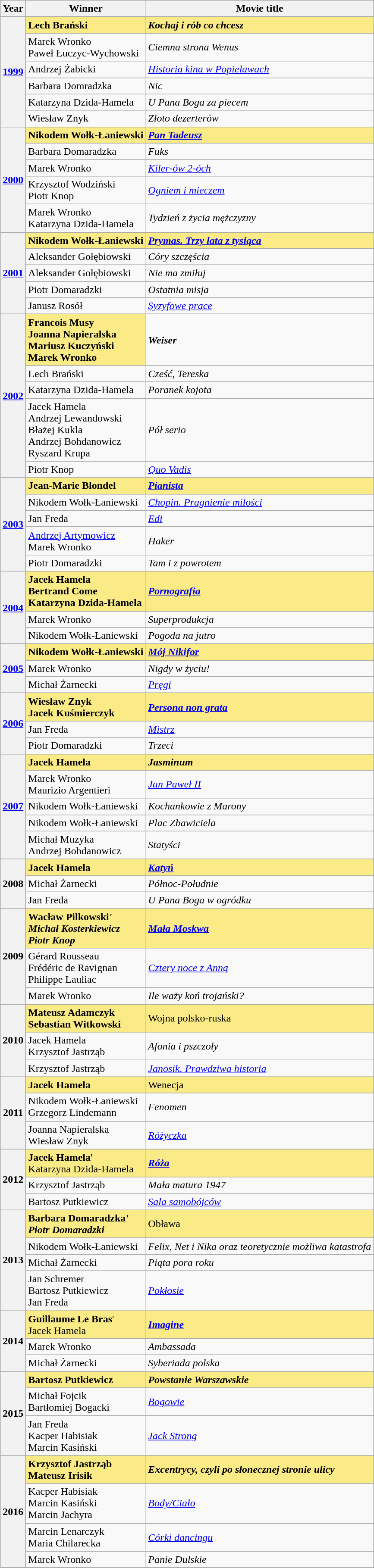<table class="wikitable">
<tr>
<th>Year</th>
<th>Winner</th>
<th>Movie title</th>
</tr>
<tr>
<th rowspan="6"><a href='#'>1999</a></th>
<td style="background:#FAEB86;"><strong>Lech Brański</strong></td>
<td style="background:#FAEB86;"><strong><em>Kochaj i rób co chcesz</em></strong></td>
</tr>
<tr>
<td>Marek Wronko<br>Paweł Łuczyc-Wychowski</td>
<td><em>Ciemna strona Wenus</em></td>
</tr>
<tr>
<td>Andrzej Żabicki</td>
<td><em><a href='#'>Historia kina w Popielawach</a></em></td>
</tr>
<tr>
<td>Barbara Domradzka</td>
<td><em>Nic</em></td>
</tr>
<tr>
<td>Katarzyna Dzida-Hamela</td>
<td><em>U Pana Boga za piecem</em></td>
</tr>
<tr>
<td>Wiesław Znyk</td>
<td><em>Złoto dezerterów</em></td>
</tr>
<tr>
<th rowspan="5"><a href='#'><strong>2000</strong></a></th>
<td style="background:#FAEB86;"><strong>Nikodem Wołk-Łaniewski</strong></td>
<td style="background:#FAEB86;"><em><a href='#'><strong>Pan Tadeusz</strong></a></em></td>
</tr>
<tr>
<td>Barbara Domaradzka</td>
<td><em>Fuks</em></td>
</tr>
<tr>
<td>Marek Wronko</td>
<td><em><a href='#'>Kiler-ów 2-óch</a></em></td>
</tr>
<tr>
<td>Krzysztof Wodziński<br>Piotr Knop</td>
<td><em><a href='#'>Ogniem i mieczem</a></em></td>
</tr>
<tr>
<td>Marek Wronko<br>Katarzyna Dzida-Hamela</td>
<td><em>Tydzień z życia mężczyzny</em></td>
</tr>
<tr>
<th rowspan="5"><a href='#'><strong>2001</strong></a></th>
<td style="background:#FAEB86;"><strong>Nikodem Wołk-Łaniewski</strong></td>
<td style="background:#FAEB86;"><strong><em><a href='#'>Prymas. Trzy lata z tysiąca</a></em></strong></td>
</tr>
<tr>
<td>Aleksander Gołębiowski</td>
<td><em>Córy szczęścia</em></td>
</tr>
<tr>
<td>Aleksander Gołębiowski</td>
<td><em>Nie ma zmiłuj</em></td>
</tr>
<tr>
<td>Piotr Domaradzki</td>
<td><em>Ostatnia misja</em></td>
</tr>
<tr>
<td>Janusz Rosół</td>
<td><em><a href='#'>Syzyfowe prace</a></em></td>
</tr>
<tr>
<th rowspan="5"><a href='#'><strong>2002</strong></a></th>
<td style="background:#FAEB86;"><strong>Francois Musy</strong><br><strong>Joanna Napieralska</strong><br><strong>Mariusz Kuczyński</strong><br><strong>Marek Wronko</strong></td>
<td><strong><em>Weiser</em></strong></td>
</tr>
<tr>
<td>Lech Brański</td>
<td><em>Cześć, Tereska</em></td>
</tr>
<tr>
<td>Katarzyna Dzida-Hamela</td>
<td><em>Poranek kojota</em></td>
</tr>
<tr>
<td>Jacek Hamela<br>Andrzej Lewandowski<br>Błażej Kukla<br>Andrzej Bohdanowicz<br>Ryszard Krupa</td>
<td><em>Pół serio</em></td>
</tr>
<tr>
<td>Piotr Knop</td>
<td><em><a href='#'>Quo Vadis</a></em></td>
</tr>
<tr>
<th rowspan="5"><a href='#'>2003</a></th>
<td style="background:#FAEB86;"><strong>Jean-Marie Blondel</strong></td>
<td style="background:#FAEB86;"><em><a href='#'><strong>Pianista</strong></a></em></td>
</tr>
<tr>
<td>Nikodem Wołk-Łaniewski</td>
<td><em><a href='#'>Chopin. Pragnienie miłości</a></em></td>
</tr>
<tr>
<td>Jan Freda</td>
<td><em><a href='#'>Edi</a></em></td>
</tr>
<tr>
<td><a href='#'>Andrzej Artymowicz</a><br>Marek Wronko</td>
<td><em>Haker</em></td>
</tr>
<tr>
<td>Piotr Domaradzki</td>
<td><em>Tam i z powrotem</em></td>
</tr>
<tr>
<th rowspan="3"><a href='#'><strong>2004</strong></a></th>
<td style="background:#FAEB86;"><strong>Jacek Hamela</strong><br><strong>Bertrand Come</strong><br><strong>Katarzyna Dzida-Hamela</strong></td>
<td style="background:#FAEB86;"><em><a href='#'><strong>Pornografia</strong></a></em></td>
</tr>
<tr>
<td>Marek Wronko</td>
<td><em>Superprodukcja</em></td>
</tr>
<tr>
<td>Nikodem Wołk-Łaniewski</td>
<td><em>Pogoda na jutro</em></td>
</tr>
<tr>
<th rowspan="3"><a href='#'>2005</a></th>
<td style="background:#FAEB86;"><strong>Nikodem Wołk-Łaniewski</strong></td>
<td style="background:#FAEB86;"><strong><em><a href='#'>Mój Nikifor</a></em></strong></td>
</tr>
<tr>
<td>Marek Wronko</td>
<td><em>Nigdy w życiu!</em></td>
</tr>
<tr>
<td>Michał Żarnecki</td>
<td><em><a href='#'>Pręgi</a></em></td>
</tr>
<tr>
<th rowspan="3"><a href='#'>2006</a></th>
<td style="background:#FAEB86;"><strong>Wiesław Znyk</strong><br><strong>Jacek Kuśmierczyk</strong></td>
<td style="background:#FAEB86;"><em><a href='#'><strong>Persona non grata</strong></a></em></td>
</tr>
<tr>
<td>Jan Freda</td>
<td><em><a href='#'>Mistrz</a></em></td>
</tr>
<tr>
<td>Piotr Domaradzki</td>
<td><em>Trzeci</em></td>
</tr>
<tr>
<th rowspan="5"><a href='#'>2007</a></th>
<td style="background:#FAEB86;"><strong>Jacek Hamela</strong></td>
<td style="background:#FAEB86;"><strong><em>Jasminum</em></strong></td>
</tr>
<tr>
<td>Marek Wronko<br>Maurizio Argentieri</td>
<td><em><a href='#'>Jan Paweł II</a></em></td>
</tr>
<tr>
<td>Nikodem Wołk-Łaniewski</td>
<td><em>Kochankowie z Marony</em></td>
</tr>
<tr>
<td>Nikodem Wołk-Łaniewski</td>
<td><em>Plac Zbawiciela</em></td>
</tr>
<tr>
<td>Michał Muzyka<br>Andrzej Bohdanowicz</td>
<td><em>Statyści</em></td>
</tr>
<tr>
<th rowspan="3">2008</th>
<td style="background:#FAEB86;"><strong>Jacek Hamela</strong></td>
<td style="background:#FAEB86;"><em><a href='#'><strong>Katyń</strong></a></em></td>
</tr>
<tr>
<td>Michał Żarnecki</td>
<td><em>Północ-Południe</em></td>
</tr>
<tr>
<td>Jan Freda</td>
<td><em>U Pana Boga w ogródku</em></td>
</tr>
<tr>
<th rowspan="3">2009</th>
<td style="background:#FAEB86;"><strong>Wacław Pilkowski<strong><em>'<br>Michał Kosterkiewicz<br>Piotr Knop</strong></td>
<td style="background:#FAEB86;"><em><a href='#'><strong>Mała Moskwa</strong></a></em></td>
</tr>
<tr>
<td>Gérard Rousseau<br>Frédéric de Ravignan<br>Philippe Lauliac</td>
<td><a href='#'><em>Cztery noce z Anną</em></a></td>
</tr>
<tr>
<td>Marek Wronko</td>
<td><em>Ile waży koń trojański?</em></td>
</tr>
<tr>
<th rowspan="3">2010</th>
<td style="background:#FAEB86;"><strong>Mateusz Adamczyk</strong><br><strong>Sebastian Witkowski</strong></td>
<td style="background:#FAEB86;"></em></strong>Wojna polsko-ruska<strong><em></td>
</tr>
<tr>
<td>Jacek Hamela<br>Krzysztof Jastrząb</td>
<td><em>Afonia i pszczoły</em></td>
</tr>
<tr>
<td>Krzysztof Jastrząb</td>
<td><em><a href='#'>Janosik. Prawdziwa historia</a></em></td>
</tr>
<tr>
<th rowspan="3">2011</th>
<td style="background:#FAEB86;"><strong>Jacek Hamela</strong></td>
<td style="background:#FAEB86;"></em></strong>Wenecja<strong><em></td>
</tr>
<tr>
<td>Nikodem Wołk-Łaniewski<br>Grzegorz Lindemann</td>
<td><em>Fenomen</em></td>
</tr>
<tr>
<td>Joanna Napieralska<br>Wiesław Znyk</td>
<td><em><a href='#'>Różyczka</a></em></td>
</tr>
<tr>
<th rowspan="3">2012</th>
<td style="background:#FAEB86;"><strong>Jacek Hamela</em></strong>'<br>Katarzyna Dzida-Hamela</strong></td>
<td style="background:#FAEB86;"><em><a href='#'><strong>Róża</strong></a></em></td>
</tr>
<tr>
<td>Krzysztof Jastrząb</td>
<td><em>Mała matura 1947</em></td>
</tr>
<tr>
<td>Bartosz Putkiewicz</td>
<td><em><a href='#'>Sala samobójców</a></em></td>
</tr>
<tr>
<th rowspan="4">2013</th>
<td style="background:#FAEB86;"><strong>Barbara Domaradzka<strong><em>'<br>Piotr Domaradzki</strong></td>
<td style="background:#FAEB86;"></em></strong>Obława<strong><em></td>
</tr>
<tr>
<td>Nikodem Wołk-Łaniewski</td>
<td><em>Felix, Net i Nika oraz teoretycznie możliwa katastrofa</em></td>
</tr>
<tr>
<td>Michał Żarnecki</td>
<td><em>Piąta pora roku</em></td>
</tr>
<tr>
<td>Jan Schremer<br>Bartosz Putkiewicz<br>Jan Freda</td>
<td><em><a href='#'>Pokłosie</a></em></td>
</tr>
<tr>
<th rowspan="3">2014</th>
<td style="background:#FAEB86;"><strong>Guillaume Le Bras</em></strong>'<br>Jacek Hamela</strong></td>
<td style="background:#FAEB86;"><em><a href='#'><strong>Imagine</strong></a></em></td>
</tr>
<tr>
<td>Marek Wronko</td>
<td><em>Ambassada</em></td>
</tr>
<tr>
<td>Michał Żarnecki</td>
<td><em>Syberiada polska</em></td>
</tr>
<tr>
<th rowspan="3">2015</th>
<td style="background:#FAEB86;"><strong>Bartosz Putkiewicz</strong></td>
<td style="background:#FAEB86;"><strong><em>Powstanie Warszawskie</em></strong></td>
</tr>
<tr>
<td>Michał Fojcik<br>Bartłomiej Bogacki</td>
<td><em><a href='#'>Bogowie</a></em></td>
</tr>
<tr>
<td>Jan Freda<br>Kacper Habisiak<br>Marcin Kasiński</td>
<td><em><a href='#'>Jack Strong</a></em></td>
</tr>
<tr>
<th rowspan="4">2016</th>
<td style="background:#FAEB86;"><strong>Krzysztof Jastrząb</strong><br><strong>Mateusz Irisik</strong></td>
<td style="background:#FAEB86;"><strong><em>Excentrycy, czyli po słonecznej stronie ulicy</em></strong></td>
</tr>
<tr>
<td>Kacper Habisiak<br>Marcin Kasiński<br>Marcin Jachyra</td>
<td><em><a href='#'>Body/Ciało</a></em></td>
</tr>
<tr>
<td>Marcin Lenarczyk<br>Maria Chilarecka</td>
<td><em><a href='#'>Córki dancingu</a></em></td>
</tr>
<tr>
<td>Marek Wronko</td>
<td><em>Panie Dulskie</em></td>
</tr>
<tr>
</tr>
</table>
